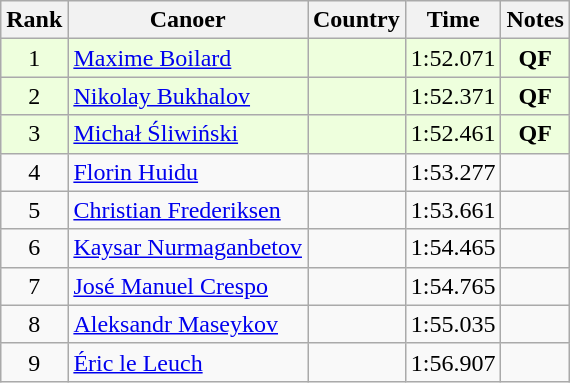<table class="wikitable sortable">
<tr>
<th rowspan=1>Rank</th>
<th rowspan=1>Canoer</th>
<th rowspan=1>Country</th>
<th rowspan=1>Time</th>
<th rowspan=1>Notes</th>
</tr>
<tr bgcolor = "eeffdd">
<td align="center">1</td>
<td align="left"><a href='#'>Maxime Boilard</a></td>
<td align="left"></td>
<td align="center">1:52.071</td>
<td align="center"><strong>QF</strong></td>
</tr>
<tr bgcolor = "eeffdd">
<td align="center">2</td>
<td align="left"><a href='#'>Nikolay Bukhalov</a></td>
<td align="left"></td>
<td align="center">1:52.371</td>
<td align="center"><strong>QF</strong></td>
</tr>
<tr bgcolor = "eeffdd">
<td align="center">3</td>
<td align="left"><a href='#'>Michał Śliwiński</a></td>
<td align="left"></td>
<td align="center">1:52.461</td>
<td align="center"><strong>QF</strong></td>
</tr>
<tr>
<td align="center">4</td>
<td align="left"><a href='#'>Florin Huidu</a></td>
<td align="left"></td>
<td align="center">1:53.277</td>
<td align="center"></td>
</tr>
<tr>
<td align="center">5</td>
<td align="left"><a href='#'>Christian Frederiksen</a></td>
<td align="left"></td>
<td align="center">1:53.661</td>
<td align="center"></td>
</tr>
<tr>
<td align="center">6</td>
<td align="left"><a href='#'>Kaysar Nurmaganbetov</a></td>
<td align="left"></td>
<td align="center">1:54.465</td>
<td align="center"></td>
</tr>
<tr>
<td align="center">7</td>
<td align="left"><a href='#'>José Manuel Crespo</a></td>
<td align="left"></td>
<td align="center">1:54.765</td>
<td align="center"></td>
</tr>
<tr>
<td align="center">8</td>
<td align="left"><a href='#'>Aleksandr Maseykov</a></td>
<td align="left"></td>
<td align="center">1:55.035</td>
<td align="center"></td>
</tr>
<tr>
<td align="center">9</td>
<td align="left"><a href='#'>Éric le Leuch</a></td>
<td align="left"></td>
<td align="center">1:56.907</td>
<td align="center"></td>
</tr>
</table>
